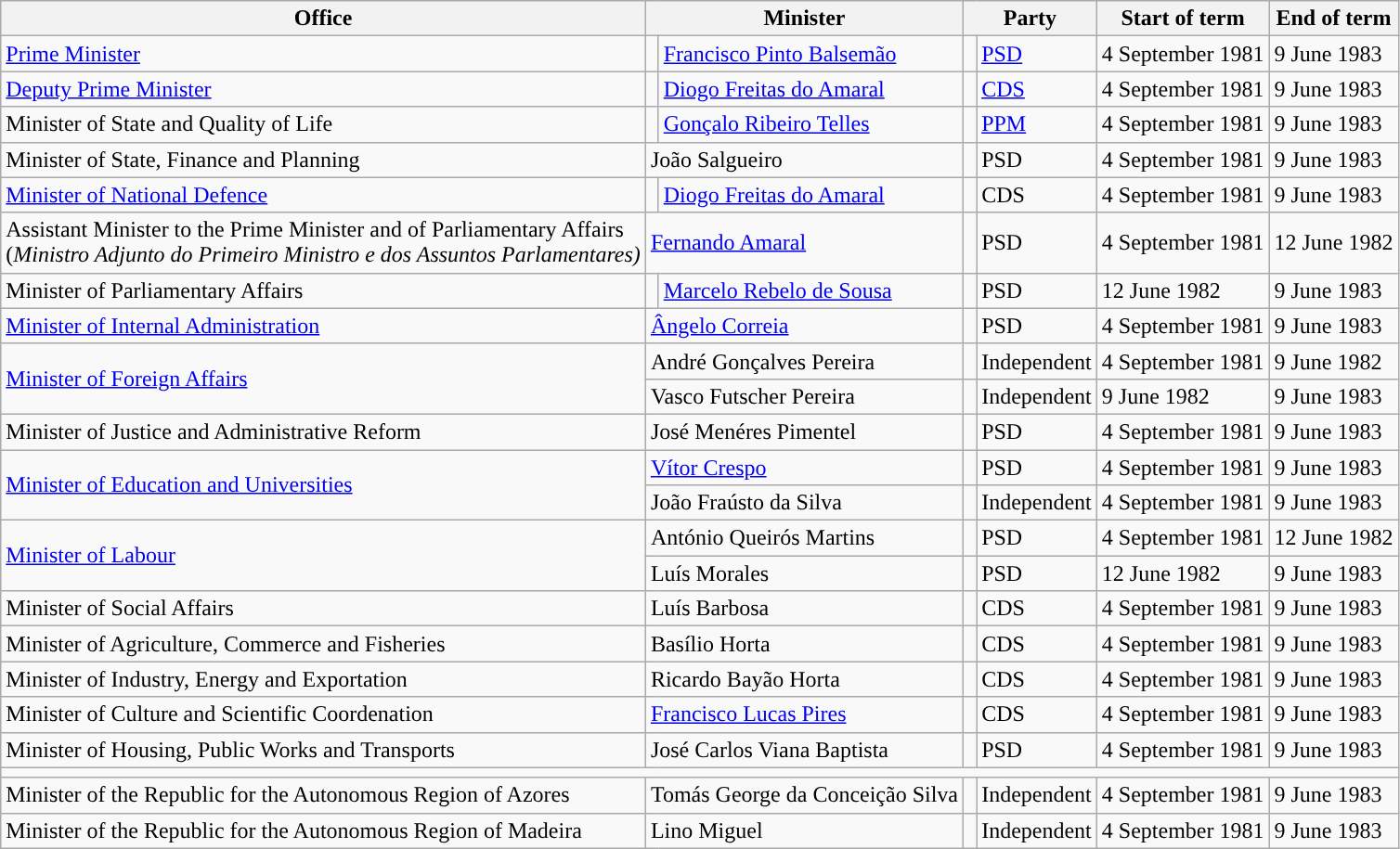<table class="wikitable">
<tr>
<th>Office</th>
<th colspan="2">Minister</th>
<th colspan="2">Party</th>
<th>Start of term</th>
<th>End of term</th>
</tr>
<tr>
<td><a href='#'>Prime Minister</a></td>
<td></td>
<td><a href='#'>Francisco Pinto Balsemão</a></td>
<td style="background:"></td>
<td><a href='#'>PSD</a></td>
<td>4 September 1981</td>
<td>9 June 1983</td>
</tr>
<tr>
<td><a href='#'>Deputy Prime Minister</a></td>
<td></td>
<td><a href='#'>Diogo Freitas do Amaral</a></td>
<td width="2px" style="background:"><br></td>
<td><a href='#'>CDS</a></td>
<td>4 September 1981</td>
<td>9 June 1983</td>
</tr>
<tr>
<td>Minister of State and Quality of Life</td>
<td></td>
<td><a href='#'>Gonçalo Ribeiro Telles</a></td>
<td style="background:"></td>
<td><a href='#'>PPM</a></td>
<td>4 September 1981</td>
<td>9 June 1983</td>
</tr>
<tr>
<td>Minister of State, Finance and Planning</td>
<td colspan="2">João Salgueiro</td>
<td style="background:"></td>
<td>PSD</td>
<td>4 September 1981</td>
<td>9 June 1983</td>
</tr>
<tr>
<td><a href='#'>Minister of National Defence</a></td>
<td></td>
<td><a href='#'>Diogo Freitas do Amaral</a></td>
<td style="background:"></td>
<td>CDS</td>
<td>4 September 1981</td>
<td>9 June 1983</td>
</tr>
<tr>
<td>Assistant Minister to the Prime Minister and of Parliamentary Affairs<br>(<em>Ministro Adjunto do Primeiro Ministro e dos Assuntos Parlamentares)</em></td>
<td colspan="2"><a href='#'>Fernando Amaral</a></td>
<td style="background:"></td>
<td>PSD</td>
<td>4 September 1981</td>
<td>12 June 1982</td>
</tr>
<tr>
<td>Minister of Parliamentary Affairs</td>
<td></td>
<td><a href='#'>Marcelo Rebelo de Sousa</a></td>
<td style="background:"></td>
<td>PSD</td>
<td>12 June 1982</td>
<td>9 June 1983</td>
</tr>
<tr>
<td><a href='#'>Minister of Internal Administration</a></td>
<td colspan="2"><a href='#'>Ângelo Correia</a></td>
<td style="background:"></td>
<td>PSD</td>
<td>4 September 1981</td>
<td>9 June 1983</td>
</tr>
<tr>
<td rowspan="2"><a href='#'>Minister of Foreign Affairs</a></td>
<td colspan="2">André Gonçalves Pereira</td>
<td style="background:"></td>
<td>Independent</td>
<td>4 September 1981</td>
<td>9 June 1982</td>
</tr>
<tr>
<td colspan="2">Vasco Futscher Pereira</td>
<td style="background:"></td>
<td>Independent</td>
<td>9 June 1982</td>
<td>9 June 1983</td>
</tr>
<tr>
<td>Minister of Justice and Administrative Reform</td>
<td colspan="2">José Menéres Pimentel</td>
<td style="background:"></td>
<td>PSD</td>
<td>4 September 1981</td>
<td>9 June 1983</td>
</tr>
<tr>
<td rowspan="2"><a href='#'>Minister of Education and Universities</a></td>
<td colspan="2"><a href='#'>Vítor Crespo</a></td>
<td style="background:"></td>
<td>PSD</td>
<td>4 September 1981</td>
<td>9 June 1983</td>
</tr>
<tr>
<td colspan="2">João Fraústo da Silva</td>
<td style="background:"></td>
<td>Independent</td>
<td>4 September 1981</td>
<td>9 June 1983</td>
</tr>
<tr>
<td rowspan="2"><a href='#'>Minister of Labour</a></td>
<td colspan="2">António Queirós Martins</td>
<td style="background:"></td>
<td>PSD</td>
<td>4 September 1981</td>
<td>12 June 1982</td>
</tr>
<tr>
<td colspan="2">Luís Morales</td>
<td style="background:"></td>
<td>PSD</td>
<td>12 June 1982</td>
<td>9 June 1983</td>
</tr>
<tr>
<td>Minister of Social Affairs</td>
<td colspan="2">Luís Barbosa</td>
<td style="background:"></td>
<td>CDS</td>
<td>4 September 1981</td>
<td>9 June 1983</td>
</tr>
<tr>
<td>Minister of Agriculture, Commerce and Fisheries</td>
<td colspan="2">Basílio Horta</td>
<td style="background:"></td>
<td>CDS</td>
<td>4 September 1981</td>
<td>9 June 1983</td>
</tr>
<tr>
<td>Minister of Industry, Energy and Exportation</td>
<td colspan="2">Ricardo Bayão Horta</td>
<td style="background:"></td>
<td>CDS</td>
<td>4 September 1981</td>
<td>9 June 1983</td>
</tr>
<tr>
<td>Minister of Culture and Scientific Coordenation</td>
<td colspan="2"><a href='#'>Francisco Lucas Pires</a></td>
<td style="background:"></td>
<td>CDS</td>
<td>4 September 1981</td>
<td>9 June 1983</td>
</tr>
<tr>
<td>Minister of Housing, Public Works and Transports</td>
<td colspan="2">José Carlos Viana Baptista</td>
<td style="background:"></td>
<td>PSD</td>
<td>4 September 1981</td>
<td>9 June 1983</td>
</tr>
<tr>
<td colspan="7"></td>
</tr>
<tr>
<td>Minister of the Republic for the Autonomous Region of Azores</td>
<td colspan="2">Tomás George da Conceição Silva</td>
<td style="background:"></td>
<td>Independent</td>
<td>4 September 1981</td>
<td>9 June 1983</td>
</tr>
<tr>
<td>Minister of the Republic for the Autonomous Region of Madeira</td>
<td colspan="2">Lino Miguel</td>
<td style="background:"></td>
<td>Independent</td>
<td>4 September 1981</td>
<td>9 June 1983</td>
</tr>
</table>
